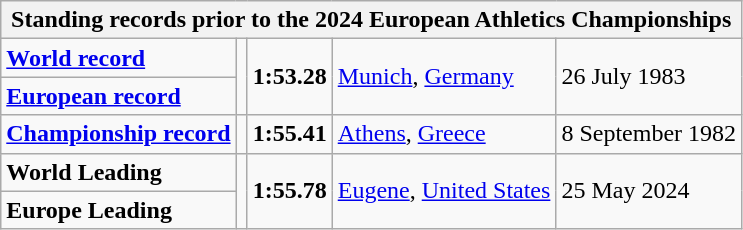<table class="wikitable">
<tr>
<th colspan="5">Standing records prior to the 2024 European Athletics Championships</th>
</tr>
<tr>
<td><strong><a href='#'>World record</a></strong></td>
<td rowspan="2"></td>
<td rowspan="2"><strong>1:53.28</strong> </td>
<td rowspan="2"><a href='#'>Munich</a>, <a href='#'>Germany</a></td>
<td rowspan="2">26 July 1983</td>
</tr>
<tr>
<td><strong><a href='#'>European record</a></strong></td>
</tr>
<tr>
<td><strong><a href='#'>Championship record</a></strong></td>
<td></td>
<td><strong>1:55.41</strong></td>
<td><a href='#'>Athens</a>, <a href='#'>Greece</a></td>
<td>8 September 1982</td>
</tr>
<tr>
<td><strong>World Leading</strong></td>
<td rowspan="2"></td>
<td rowspan="2"><strong>1:55.78</strong></td>
<td rowspan="2"><a href='#'>Eugene</a>, <a href='#'>United States</a></td>
<td rowspan="2">25 May 2024</td>
</tr>
<tr>
<td><strong>Europe Leading</strong></td>
</tr>
</table>
